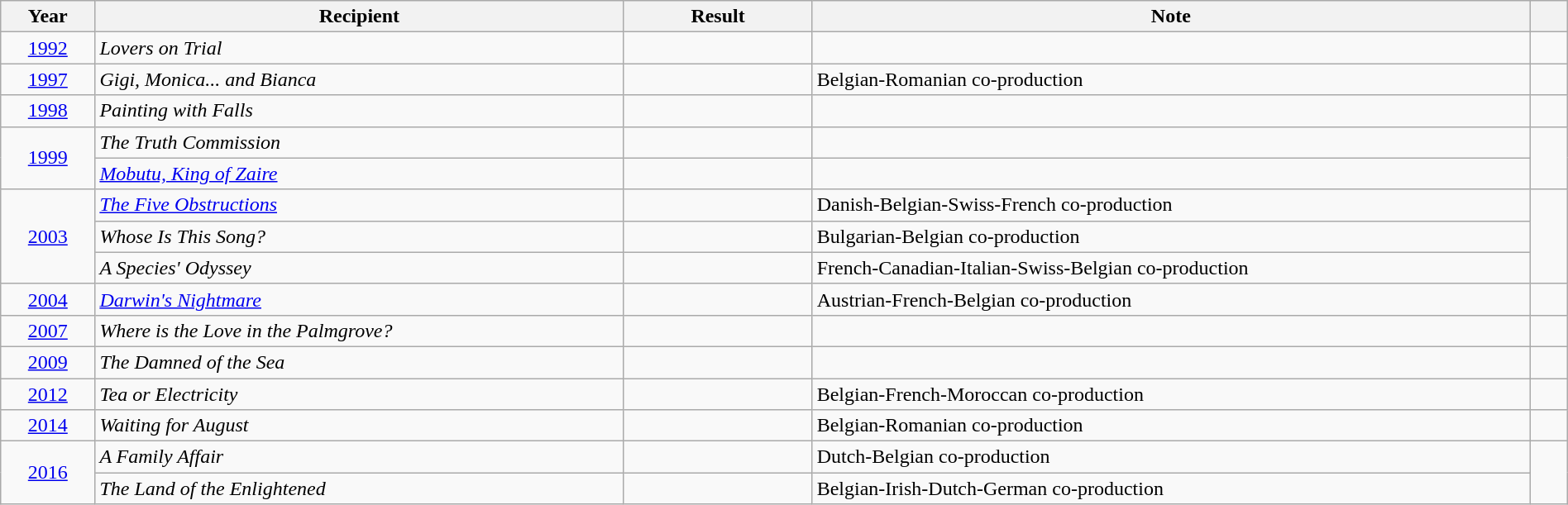<table class="wikitable plainrowheaders" width="100%">
<tr>
<th width="5%">Year<br></th>
<th width="28%">Recipient</th>
<th width="10%">Result</th>
<th width="38%">Note</th>
<th width="2%"></th>
</tr>
<tr>
<td align="center"><a href='#'>1992</a><br></td>
<td><em>Lovers on Trial</em></td>
<td></td>
<td></td>
<td align="center"></td>
</tr>
<tr>
<td align="center"><a href='#'>1997</a><br></td>
<td><em>Gigi, Monica... and Bianca</em></td>
<td></td>
<td>Belgian-Romanian co-production</td>
<td align="center"></td>
</tr>
<tr>
<td align="center"><a href='#'>1998</a><br></td>
<td><em>Painting with Falls</em></td>
<td></td>
<td></td>
<td align="center"></td>
</tr>
<tr>
<td align="center" rowspan="2"><a href='#'>1999</a><br></td>
<td><em>The Truth Commission</em></td>
<td></td>
<td></td>
<td align="center" rowspan="2"></td>
</tr>
<tr>
<td><em><a href='#'>Mobutu, King of Zaire</a></em></td>
<td></td>
<td></td>
</tr>
<tr>
<td align="center" rowspan="3"><a href='#'>2003</a><br></td>
<td><em><a href='#'>The Five Obstructions</a></em></td>
<td></td>
<td>Danish-Belgian-Swiss-French co-production</td>
<td align="center" rowspan="3"></td>
</tr>
<tr>
<td><em>Whose Is This Song?</em></td>
<td></td>
<td>Bulgarian-Belgian co-production</td>
</tr>
<tr>
<td><em>A Species' Odyssey</em></td>
<td></td>
<td>French-Canadian-Italian-Swiss-Belgian co-production</td>
</tr>
<tr>
<td align="center"><a href='#'>2004</a><br></td>
<td><em><a href='#'>Darwin's Nightmare</a></em></td>
<td></td>
<td>Austrian-French-Belgian co-production</td>
<td align="center"></td>
</tr>
<tr>
<td align="center"><a href='#'>2007</a><br></td>
<td><em>Where is the Love in the Palmgrove?</em></td>
<td></td>
<td></td>
<td align="center"></td>
</tr>
<tr>
<td align="center"><a href='#'>2009</a><br></td>
<td><em>The Damned of the Sea</em></td>
<td></td>
<td></td>
<td align="center"></td>
</tr>
<tr>
<td align="center"><a href='#'>2012</a><br></td>
<td><em>Tea or Electricity</em></td>
<td></td>
<td>Belgian-French-Moroccan co-production</td>
<td align="center"></td>
</tr>
<tr>
<td align="center"><a href='#'>2014</a><br></td>
<td><em>Waiting for August</em></td>
<td></td>
<td>Belgian-Romanian co-production</td>
<td align="center"></td>
</tr>
<tr>
<td align="center" rowspan="2"><a href='#'>2016</a><br></td>
<td><em>A Family Affair</em></td>
<td></td>
<td>Dutch-Belgian co-production</td>
<td align="center" rowspan="2"></td>
</tr>
<tr>
<td><em>The Land of the Enlightened</em></td>
<td></td>
<td>Belgian-Irish-Dutch-German co-production</td>
</tr>
</table>
